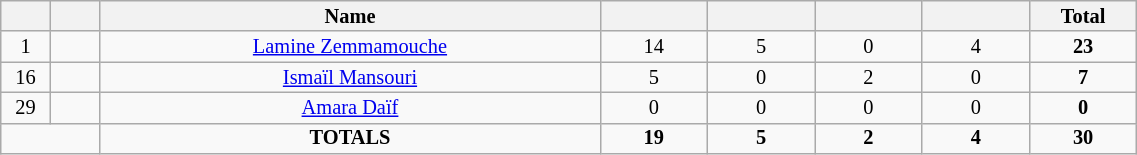<table class="wikitable sortable alternance"  style="font-size:85%; text-align:center; line-height:14px; width:60%;">
<tr>
<th width=15></th>
<th width=15></th>
<th width=210>Name</th>
<th width=40></th>
<th width=40></th>
<th width=40></th>
<th width=40></th>
<th width=40><strong>Total</strong></th>
</tr>
<tr>
<td>1</td>
<td></td>
<td><a href='#'>Lamine Zemmamouche</a></td>
<td>14</td>
<td>5</td>
<td>0</td>
<td>4</td>
<td><strong>23</strong></td>
</tr>
<tr>
<td>16</td>
<td></td>
<td><a href='#'>Ismaïl Mansouri</a></td>
<td>5</td>
<td>0</td>
<td>2</td>
<td>0</td>
<td><strong>7</strong></td>
</tr>
<tr>
<td>29</td>
<td></td>
<td><a href='#'>Amara Daïf</a></td>
<td>0</td>
<td>0</td>
<td>0</td>
<td>0</td>
<td><strong>0</strong></td>
</tr>
<tr>
<td colspan="2"></td>
<td><strong>TOTALS</strong></td>
<td><strong>19</strong></td>
<td><strong>5</strong></td>
<td><strong>2</strong></td>
<td><strong>4</strong></td>
<td><strong>30</strong></td>
</tr>
</table>
